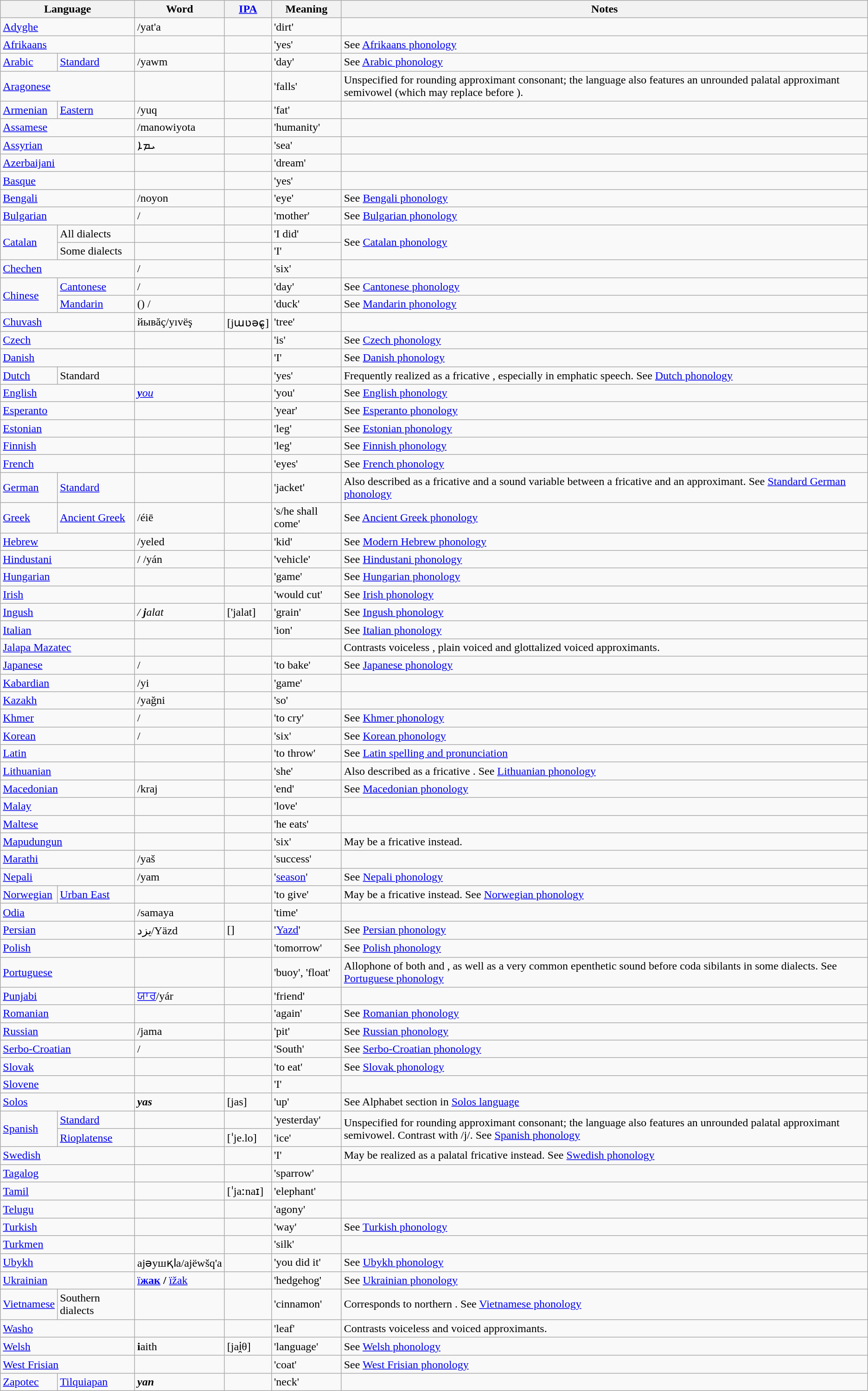<table class="wikitable">
<tr>
<th colspan="2">Language</th>
<th>Word</th>
<th><a href='#'>IPA</a></th>
<th>Meaning</th>
<th>Notes</th>
</tr>
<tr>
<td colspan="2"><a href='#'>Adyghe</a></td>
<td>/yat'a</td>
<td></td>
<td>'dirt'</td>
<td></td>
</tr>
<tr>
<td colspan="2"><a href='#'>Afrikaans</a></td>
<td></td>
<td></td>
<td>'yes'</td>
<td>See <a href='#'>Afrikaans phonology</a></td>
</tr>
<tr>
<td><a href='#'>Arabic</a></td>
<td><a href='#'>Standard</a></td>
<td>/yawm</td>
<td></td>
<td>'day'</td>
<td>See <a href='#'>Arabic phonology</a></td>
</tr>
<tr>
<td colspan="2"><a href='#'>Aragonese</a></td>
<td></td>
<td></td>
<td>'falls'</td>
<td>Unspecified for rounding approximant consonant; the language also features an unrounded palatal approximant semivowel (which may replace  before ).</td>
</tr>
<tr>
<td><a href='#'>Armenian</a></td>
<td><a href='#'>Eastern</a></td>
<td>/yuq</td>
<td></td>
<td>'fat'</td>
<td></td>
</tr>
<tr .>
<td colspan="2"><a href='#'>Assamese</a></td>
<td>/manowiyota</td>
<td></td>
<td>'humanity'</td>
<td></td>
</tr>
<tr>
<td colspan="2"><a href='#'>Assyrian</a></td>
<td>ܝܡܐ </td>
<td></td>
<td>'sea'</td>
<td></td>
</tr>
<tr>
<td colspan="2"><a href='#'>Azerbaijani</a></td>
<td></td>
<td></td>
<td>'dream'</td>
<td></td>
</tr>
<tr>
<td colspan="2"><a href='#'>Basque</a></td>
<td></td>
<td></td>
<td>'yes'</td>
<td></td>
</tr>
<tr>
<td colspan="2"><a href='#'>Bengali</a></td>
<td>/noyon</td>
<td></td>
<td>'eye'</td>
<td>See <a href='#'>Bengali phonology</a></td>
</tr>
<tr>
<td colspan="2"><a href='#'>Bulgarian</a></td>
<td> / </td>
<td></td>
<td>'mother'</td>
<td>See <a href='#'>Bulgarian phonology</a></td>
</tr>
<tr>
<td rowspan="2"><a href='#'>Catalan</a></td>
<td>All dialects</td>
<td></td>
<td></td>
<td>'I did'</td>
<td rowspan="2">See <a href='#'>Catalan phonology</a></td>
</tr>
<tr>
<td>Some dialects</td>
<td></td>
<td></td>
<td>'I'</td>
</tr>
<tr>
<td colspan="2"><a href='#'>Chechen</a></td>
<td> / </td>
<td></td>
<td>'six'</td>
<td></td>
</tr>
<tr>
<td rowspan="2"><a href='#'>Chinese</a></td>
<td><a href='#'>Cantonese</a></td>
<td> / </td>
<td></td>
<td>'day'</td>
<td>See <a href='#'>Cantonese phonology</a></td>
</tr>
<tr>
<td><a href='#'>Mandarin</a></td>
<td> () / </td>
<td></td>
<td>'duck'</td>
<td>See <a href='#'>Mandarin phonology</a></td>
</tr>
<tr>
<td colspan="2"><a href='#'>Chuvash</a></td>
<td>йывăç/yıvëş</td>
<td>[jɯʋəɕ̬]</td>
<td>'tree'</td>
<td></td>
</tr>
<tr>
<td colspan="2"><a href='#'>Czech</a></td>
<td></td>
<td></td>
<td>'is'</td>
<td>See <a href='#'>Czech phonology</a></td>
</tr>
<tr>
<td colspan="2"><a href='#'>Danish</a></td>
<td></td>
<td></td>
<td>'I'</td>
<td>See <a href='#'>Danish phonology</a></td>
</tr>
<tr>
<td><a href='#'>Dutch</a></td>
<td>Standard</td>
<td></td>
<td></td>
<td>'yes'</td>
<td>Frequently realized as a fricative , especially in emphatic speech. See <a href='#'>Dutch phonology</a></td>
</tr>
<tr>
<td colspan="2"><a href='#'>English</a></td>
<td><em><a href='#'><strong>y</strong>ou</a></em></td>
<td></td>
<td>'you'</td>
<td>See <a href='#'>English phonology</a></td>
</tr>
<tr>
<td colspan="2"><a href='#'>Esperanto</a></td>
<td></td>
<td></td>
<td>'year'</td>
<td>See <a href='#'>Esperanto phonology</a></td>
</tr>
<tr>
<td colspan="2"><a href='#'>Estonian</a></td>
<td></td>
<td></td>
<td>'leg'</td>
<td>See <a href='#'>Estonian phonology</a></td>
</tr>
<tr>
<td colspan="2"><a href='#'>Finnish</a></td>
<td></td>
<td></td>
<td>'leg'</td>
<td>See <a href='#'>Finnish phonology</a></td>
</tr>
<tr>
<td colspan="2"><a href='#'>French</a></td>
<td></td>
<td></td>
<td>'eyes'</td>
<td>See <a href='#'>French phonology</a></td>
</tr>
<tr>
<td><a href='#'>German</a></td>
<td><a href='#'>Standard</a></td>
<td></td>
<td></td>
<td>'jacket'</td>
<td>Also described as a fricative  and a sound variable between a fricative and an approximant. See <a href='#'>Standard German phonology</a></td>
</tr>
<tr>
<td><a href='#'>Greek</a></td>
<td><a href='#'>Ancient Greek</a></td>
<td>/éiē</td>
<td></td>
<td>'s/he shall come'</td>
<td>See <a href='#'>Ancient Greek phonology</a></td>
</tr>
<tr>
<td colspan="2"><a href='#'>Hebrew</a></td>
<td>/yeled</td>
<td></td>
<td>'kid'</td>
<td>See <a href='#'>Modern Hebrew phonology</a></td>
</tr>
<tr>
<td colspan="2"><a href='#'>Hindustani</a></td>
<td> / /yán</td>
<td></td>
<td>'vehicle'</td>
<td>See <a href='#'>Hindustani phonology</a></td>
</tr>
<tr>
<td colspan="2"><a href='#'>Hungarian</a></td>
<td></td>
<td></td>
<td>'game'</td>
<td>See <a href='#'>Hungarian phonology</a></td>
</tr>
<tr>
<td colspan="2"><a href='#'>Irish</a></td>
<td></td>
<td></td>
<td>'would cut'</td>
<td>See <a href='#'>Irish phonology</a></td>
</tr>
<tr>
<td colspan="2"><a href='#'>Ingush</a></td>
<td><em> / <strong>j</strong>alat</em></td>
<td>['jalat]</td>
<td>'grain'</td>
<td>See <a href='#'>Ingush phonology</a></td>
</tr>
<tr>
<td colspan="2"><a href='#'>Italian</a></td>
<td></td>
<td></td>
<td>'ion'</td>
<td>See <a href='#'>Italian phonology</a></td>
</tr>
<tr>
<td colspan="2"><a href='#'>Jalapa Mazatec</a></td>
<td></td>
<td></td>
<td></td>
<td>Contrasts voiceless , plain voiced  and glottalized voiced  approximants.</td>
</tr>
<tr>
<td colspan="2"><a href='#'>Japanese</a></td>
<td> / </td>
<td></td>
<td>'to bake'</td>
<td>See <a href='#'>Japanese phonology</a></td>
</tr>
<tr>
<td colspan="2"><a href='#'>Kabardian</a></td>
<td>/yi</td>
<td></td>
<td>'game'</td>
<td></td>
</tr>
<tr>
<td colspan="2"><a href='#'>Kazakh</a></td>
<td>/yağni</td>
<td></td>
<td>'so'</td>
<td></td>
</tr>
<tr>
<td colspan="2"><a href='#'>Khmer</a></td>
<td> / </td>
<td></td>
<td>'to cry'</td>
<td>See <a href='#'>Khmer phonology</a></td>
</tr>
<tr>
<td colspan="2"><a href='#'>Korean</a></td>
<td> / </td>
<td></td>
<td>'six'</td>
<td>See <a href='#'>Korean phonology</a></td>
</tr>
<tr>
<td colspan="2"><a href='#'>Latin</a></td>
<td></td>
<td></td>
<td>'to throw'</td>
<td>See <a href='#'>Latin spelling and pronunciation</a></td>
</tr>
<tr>
<td colspan="2"><a href='#'>Lithuanian</a></td>
<td></td>
<td></td>
<td>'she'</td>
<td>Also described as a fricative . See <a href='#'>Lithuanian phonology</a></td>
</tr>
<tr>
<td colspan="2"><a href='#'>Macedonian</a></td>
<td>/kraj</td>
<td></td>
<td>'end'</td>
<td>See <a href='#'>Macedonian phonology</a></td>
</tr>
<tr>
<td colspan="2"><a href='#'>Malay</a></td>
<td></td>
<td></td>
<td>'love'</td>
<td></td>
</tr>
<tr>
<td colspan="2"><a href='#'>Maltese</a></td>
<td></td>
<td></td>
<td>'he eats'</td>
<td></td>
</tr>
<tr>
<td colspan="2"><a href='#'>Mapudungun</a></td>
<td></td>
<td></td>
<td>'six'</td>
<td>May be a fricative  instead.</td>
</tr>
<tr>
<td colspan="2"><a href='#'>Marathi</a></td>
<td>/yaš</td>
<td></td>
<td>'success'</td>
<td></td>
</tr>
<tr>
<td colspan="2"><a href='#'>Nepali</a></td>
<td>/yam</td>
<td></td>
<td>'<a href='#'>season</a>'</td>
<td>See <a href='#'>Nepali phonology</a></td>
</tr>
<tr>
<td><a href='#'>Norwegian</a></td>
<td><a href='#'>Urban East</a></td>
<td></td>
<td></td>
<td>'to give'</td>
<td>May be a fricative  instead. See <a href='#'>Norwegian phonology</a></td>
</tr>
<tr>
<td colspan="2"><a href='#'>Odia</a></td>
<td>/samaya</td>
<td></td>
<td>'time'</td>
<td></td>
</tr>
<tr>
<td colspan="2"><a href='#'>Persian</a></td>
<td>یزد/Yäzd</td>
<td>[]</td>
<td>'<a href='#'>Yazd</a>'</td>
<td>See <a href='#'>Persian phonology</a></td>
</tr>
<tr>
<td colspan="2"><a href='#'>Polish</a></td>
<td></td>
<td></td>
<td>'tomorrow'</td>
<td>See <a href='#'>Polish phonology</a></td>
</tr>
<tr>
<td colspan="2"><a href='#'>Portuguese</a></td>
<td></td>
<td></td>
<td>'buoy', 'float'</td>
<td>Allophone of both  and , as well as a very common epenthetic sound before coda sibilants in some dialects. See <a href='#'>Portuguese phonology</a></td>
</tr>
<tr>
<td colspan="2"><a href='#'>Punjabi</a></td>
<td><a href='#'>ਯਾਰ</a>/yár</td>
<td></td>
<td>'friend'</td>
<td></td>
</tr>
<tr>
<td colspan="2"><a href='#'>Romanian</a></td>
<td></td>
<td></td>
<td>'again'</td>
<td>See <a href='#'>Romanian phonology</a></td>
</tr>
<tr>
<td colspan="2"><a href='#'>Russian</a></td>
<td>/jama</td>
<td></td>
<td>'pit'</td>
<td>See <a href='#'>Russian phonology</a></td>
</tr>
<tr>
<td colspan="2"><a href='#'>Serbo-Croatian</a></td>
<td> / </td>
<td></td>
<td>'South'</td>
<td>See <a href='#'>Serbo-Croatian phonology</a></td>
</tr>
<tr>
<td colspan="2"><a href='#'>Slovak</a></td>
<td></td>
<td></td>
<td>'to eat'</td>
<td>See <a href='#'>Slovak phonology</a></td>
</tr>
<tr>
<td colspan="2"><a href='#'>Slovene</a></td>
<td></td>
<td></td>
<td>'I'</td>
<td></td>
</tr>
<tr>
<td colspan="2"><a href='#'>Solos</a></td>
<td><strong><em>y<strong>as<em></td>
<td>[jas]</td>
<td>'up'</td>
<td>See Alphabet section in <a href='#'>Solos language</a></td>
</tr>
<tr>
<td rowspan="2"><a href='#'>Spanish</a></td>
<td><a href='#'>Standard</a></td>
<td></td>
<td></td>
<td>'yesterday'</td>
<td rowspan="2">Unspecified for rounding approximant consonant; the language also features an unrounded palatal approximant semivowel. Contrast with /j/. See <a href='#'>Spanish phonology</a></td>
</tr>
<tr>
<td><a href='#'>Rioplatense</a></td>
<td></td>
<td>[ˈje.lo]</td>
<td>'ice'</td>
</tr>
<tr>
<td colspan="2"><a href='#'>Swedish</a></td>
<td></td>
<td></td>
<td>'I'</td>
<td>May be realized as a palatal fricative  instead. See <a href='#'>Swedish phonology</a></td>
</tr>
<tr>
<td colspan="2"><a href='#'>Tagalog</a></td>
<td></td>
<td></td>
<td>'sparrow'</td>
<td></td>
</tr>
<tr>
<td colspan="2"><a href='#'>Tamil</a></td>
<td></td>
<td>[ˈjaːnaɪ]</td>
<td>'elephant'</td>
<td></td>
</tr>
<tr>
<td colspan="2"><a href='#'>Telugu</a></td>
<td></td>
<td></td>
<td>'agony'</td>
</tr>
<tr>
<td colspan="2"><a href='#'>Turkish</a></td>
<td></td>
<td></td>
<td>'way'</td>
<td>See <a href='#'>Turkish phonology</a></td>
</tr>
<tr>
<td colspan="2"><a href='#'>Turkmen</a></td>
<td></td>
<td></td>
<td>'silk'</td>
<td></td>
</tr>
<tr>
<td colspan="2"><a href='#'>Ubykh</a></td>
<td align="center">ајәушқӏa/ajëwšq'a</td>
<td></td>
<td>'you did it'</td>
<td>See <a href='#'>Ubykh phonology</a></td>
</tr>
<tr>
<td colspan="2"><a href='#'>Ukrainian</a></td>
<td><a href='#'></strong>ї<strong>жак</a> / <a href='#'></em></strong>ï</strong>žak</em></a></td>
<td></td>
<td>'hedgehog'</td>
<td>See <a href='#'>Ukrainian phonology</a></td>
</tr>
<tr>
<td><a href='#'>Vietnamese</a></td>
<td>Southern dialects</td>
<td></td>
<td></td>
<td>'cinnamon'</td>
<td>Corresponds to northern . See <a href='#'>Vietnamese phonology</a></td>
</tr>
<tr>
<td colspan="2"><a href='#'>Washo</a></td>
<td></td>
<td></td>
<td>'leaf'</td>
<td>Contrasts voiceless  and voiced  approximants.</td>
</tr>
<tr>
<td colspan="2"><a href='#'>Welsh</a></td>
<td><strong>i</strong>aith</td>
<td>[jai̯θ]</td>
<td>'language'</td>
<td>See <a href='#'>Welsh phonology</a></td>
</tr>
<tr>
<td colspan="2"><a href='#'>West Frisian</a></td>
<td></td>
<td></td>
<td>'coat'</td>
<td>See <a href='#'>West Frisian phonology</a></td>
</tr>
<tr>
<td><a href='#'>Zapotec</a></td>
<td><a href='#'>Tilquiapan</a></td>
<td><strong><em>y<strong>an<em></td>
<td></td>
<td>'neck'</td>
<td></td>
</tr>
</table>
